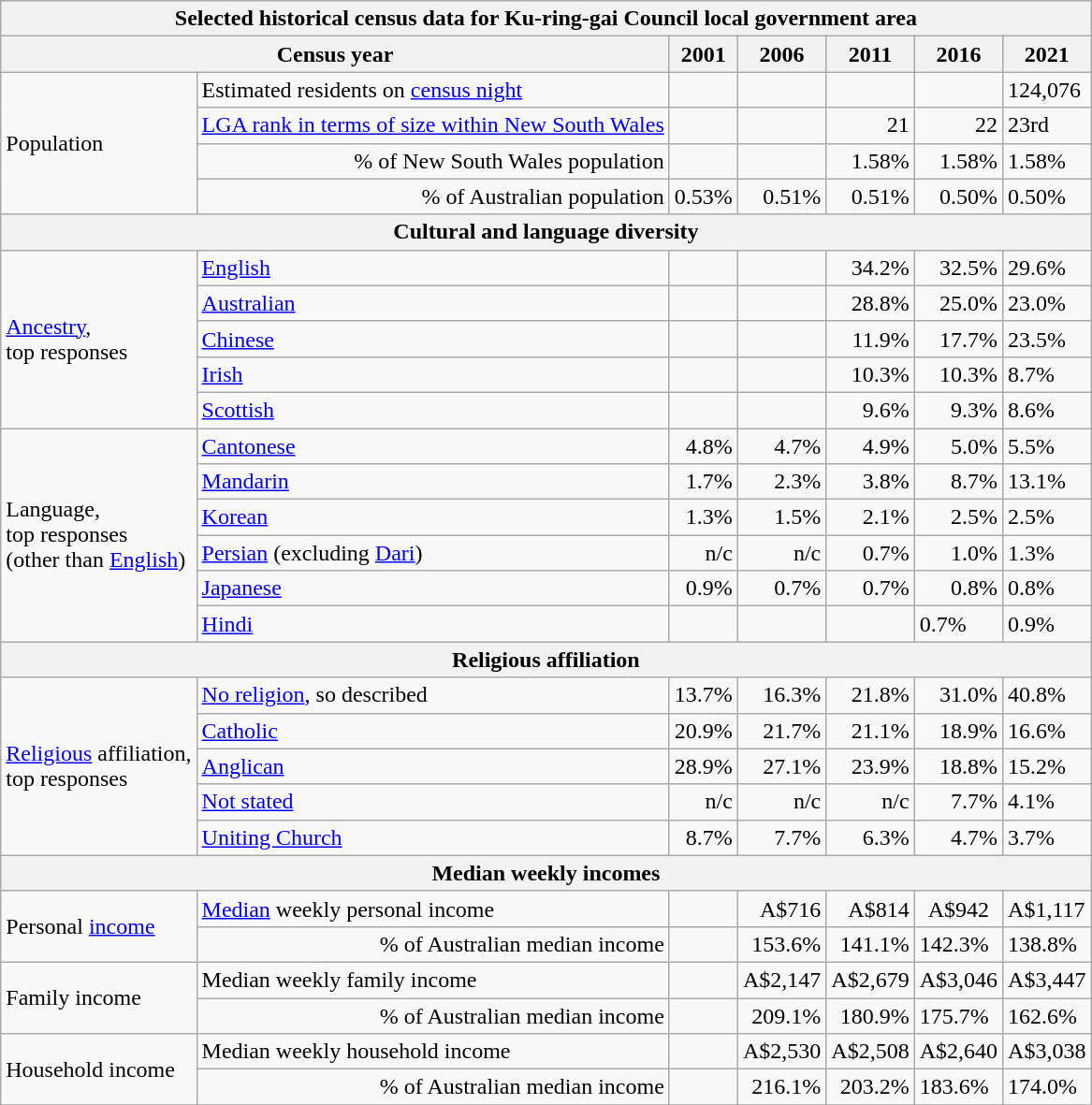<table class="wikitable">
<tr>
<th colspan=7>Selected historical census data for Ku-ring-gai Council local government area</th>
</tr>
<tr>
<th colspan="2">Census year</th>
<th>2001</th>
<th>2006</th>
<th>2011</th>
<th>2016</th>
<th>2021</th>
</tr>
<tr>
<td rowspan="4">Population</td>
<td>Estimated residents on <a href='#'>census night</a></td>
<td align="right"></td>
<td align="right"></td>
<td align="right"></td>
<td align="right"></td>
<td>124,076</td>
</tr>
<tr>
<td align="right"><a href='#'>LGA rank in terms of size within New South Wales</a></td>
<td align="right"></td>
<td align="right"><small></small></td>
<td align="right">21</td>
<td align="right"> 22</td>
<td>23rd</td>
</tr>
<tr>
<td align="right">% of New South Wales population</td>
<td align="right"></td>
<td align="right"></td>
<td align="right">1.58%</td>
<td align="right"> 1.58%</td>
<td>1.58%</td>
</tr>
<tr>
<td align="right">% of Australian population</td>
<td align="right">0.53%</td>
<td align="right"> 0.51%</td>
<td align="right"> 0.51%</td>
<td align="right"> 0.50%</td>
<td>0.50%</td>
</tr>
<tr>
<th colspan="7">Cultural and language diversity</th>
</tr>
<tr>
<td rowspan="5"><a href='#'>Ancestry</a>,<br>top responses</td>
<td><a href='#'>English</a></td>
<td align="right"></td>
<td align="right"></td>
<td align="right">34.2%</td>
<td align="right"> 32.5%</td>
<td> 29.6%</td>
</tr>
<tr>
<td><a href='#'>Australian</a></td>
<td align="right"></td>
<td align="right"></td>
<td align="right">28.8%</td>
<td align="right"> 25.0%</td>
<td> 23.0%</td>
</tr>
<tr>
<td><a href='#'>Chinese</a></td>
<td align="right"></td>
<td align="right"></td>
<td align="right">11.9%</td>
<td align="right"> 17.7%</td>
<td>23.5%</td>
</tr>
<tr>
<td><a href='#'>Irish</a></td>
<td align="right"></td>
<td align="right"></td>
<td align="right">10.3%</td>
<td align="right"> 10.3%</td>
<td> 8.7%</td>
</tr>
<tr>
<td><a href='#'>Scottish</a></td>
<td align="right"></td>
<td align="right"></td>
<td align="right">9.6%</td>
<td align="right"> 9.3%</td>
<td> 8.6%</td>
</tr>
<tr>
<td rowspan="6">Language,<br>top responses<br>(other than <a href='#'>English</a>)</td>
<td><a href='#'>Cantonese</a></td>
<td align="right">4.8%</td>
<td align="right"> 4.7%</td>
<td align="right"> 4.9%</td>
<td align="right"> 5.0%</td>
<td> 5.5%</td>
</tr>
<tr>
<td><a href='#'>Mandarin</a></td>
<td align="right">1.7%</td>
<td align="right"> 2.3%</td>
<td align="right"> 3.8%</td>
<td align="right"> 8.7%</td>
<td> 13.1%</td>
</tr>
<tr>
<td><a href='#'>Korean</a></td>
<td align="right">1.3%</td>
<td align="right"> 1.5%</td>
<td align="right"> 2.1%</td>
<td align="right"> 2.5%</td>
<td> 2.5%</td>
</tr>
<tr>
<td><a href='#'>Persian</a> (excluding <a href='#'>Dari</a>)</td>
<td align="right">n/c</td>
<td align="right">n/c</td>
<td align="right"> 0.7%</td>
<td align="right"> 1.0%</td>
<td> 1.3%</td>
</tr>
<tr>
<td><a href='#'>Japanese</a></td>
<td align="right">0.9%</td>
<td align="right"> 0.7%</td>
<td align="right"> 0.7%</td>
<td align="right"> 0.8%</td>
<td> 0.8%</td>
</tr>
<tr>
<td><a href='#'>Hindi</a></td>
<td></td>
<td></td>
<td></td>
<td>0.7%</td>
<td> 0.9%</td>
</tr>
<tr>
<th colspan="7">Religious affiliation</th>
</tr>
<tr>
<td rowspan="5"><a href='#'>Religious</a> affiliation,<br>top responses</td>
<td><a href='#'>No religion</a>, so described</td>
<td align="right">13.7%</td>
<td align="right"> 16.3%</td>
<td align="right"> 21.8%</td>
<td align="right"> 31.0%</td>
<td>40.8%</td>
</tr>
<tr>
<td><a href='#'>Catholic</a></td>
<td align="right">20.9%</td>
<td align="right"> 21.7%</td>
<td align="right"> 21.1%</td>
<td align="right"> 18.9%</td>
<td>16.6%</td>
</tr>
<tr>
<td><a href='#'>Anglican</a></td>
<td align="right">28.9%</td>
<td align="right"> 27.1%</td>
<td align="right"> 23.9%</td>
<td align="right"> 18.8%</td>
<td>15.2%</td>
</tr>
<tr>
<td><a href='#'>Not stated</a></td>
<td align="right">n/c</td>
<td align="right">n/c</td>
<td align="right">n/c</td>
<td align="right"> 7.7%</td>
<td>4.1%</td>
</tr>
<tr>
<td><a href='#'>Uniting Church</a></td>
<td align="right">8.7%</td>
<td align="right"> 7.7%</td>
<td align="right"> 6.3%</td>
<td align="right"> 4.7%</td>
<td>3.7%</td>
</tr>
<tr>
<th colspan="7">Median weekly incomes</th>
</tr>
<tr>
<td rowspan="2">Personal <a href='#'>income</a></td>
<td><a href='#'>Median</a> weekly personal income</td>
<td align="right"></td>
<td align="right">A$716</td>
<td align="right">A$814</td>
<td align="center">A$942</td>
<td>A$1,117</td>
</tr>
<tr>
<td align="right">% of Australian median income</td>
<td align="right"></td>
<td align="right">153.6%</td>
<td align="right">141.1%</td>
<td>142.3%</td>
<td>138.8%</td>
</tr>
<tr>
<td rowspan="2">Family income</td>
<td>Median weekly family income</td>
<td align="right"></td>
<td align="right">A$2,147</td>
<td align="right">A$2,679</td>
<td>A$3,046</td>
<td>A$3,447</td>
</tr>
<tr>
<td align="right">% of Australian median income</td>
<td align="right"></td>
<td align="right">209.1%</td>
<td align="right">180.9%</td>
<td>175.7%</td>
<td>162.6%</td>
</tr>
<tr>
<td rowspan="2">Household income</td>
<td>Median weekly household income</td>
<td align="right"></td>
<td align="right">A$2,530</td>
<td align="right">A$2,508</td>
<td>A$2,640</td>
<td>A$3,038</td>
</tr>
<tr>
<td align="right">% of Australian median income</td>
<td align="right"></td>
<td align="right">216.1%</td>
<td align="right">203.2%</td>
<td>183.6%</td>
<td>174.0%</td>
</tr>
<tr>
</tr>
</table>
